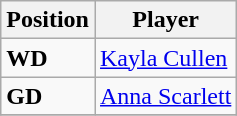<table class="wikitable collapsible">
<tr>
<th>Position</th>
<th>Player</th>
</tr>
<tr>
<td><strong>WD</strong></td>
<td><a href='#'>Kayla Cullen</a></td>
</tr>
<tr>
<td><strong>GD</strong></td>
<td><a href='#'>Anna Scarlett</a></td>
</tr>
<tr>
</tr>
</table>
